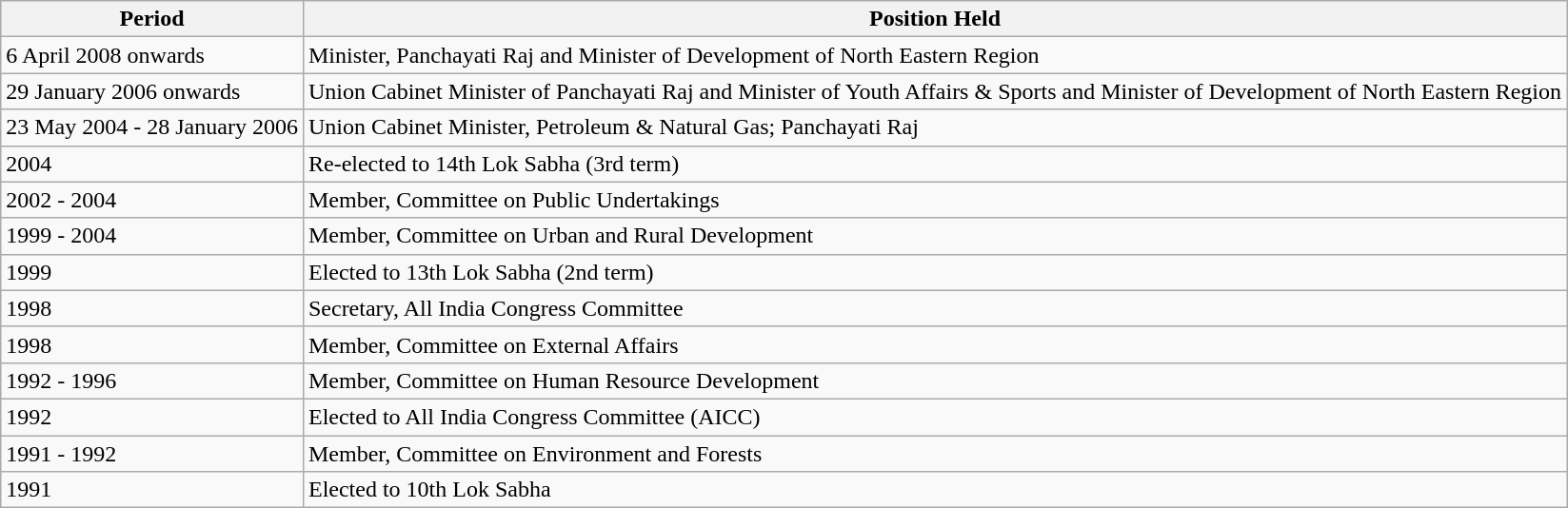<table class="wikitable">
<tr>
<th>Period</th>
<th>Position Held</th>
</tr>
<tr>
<td>6 April 2008 onwards</td>
<td>Minister, Panchayati Raj and Minister of Development of North Eastern Region</td>
</tr>
<tr>
<td>29 January 2006 onwards</td>
<td>Union Cabinet Minister of Panchayati Raj and Minister of Youth Affairs & Sports and Minister of Development of North Eastern Region</td>
</tr>
<tr>
<td>23 May 2004 - 28 January 2006</td>
<td>Union Cabinet Minister, Petroleum & Natural Gas; Panchayati Raj</td>
</tr>
<tr>
<td>2004</td>
<td>Re-elected to 14th Lok Sabha (3rd term)</td>
</tr>
<tr>
<td>2002 - 2004</td>
<td>Member, Committee on Public Undertakings</td>
</tr>
<tr>
<td>1999 - 2004</td>
<td>Member, Committee on Urban and Rural Development</td>
</tr>
<tr>
<td>1999</td>
<td>Elected to 13th Lok Sabha (2nd term)</td>
</tr>
<tr>
<td>1998</td>
<td>Secretary, All India Congress Committee</td>
</tr>
<tr>
<td>1998</td>
<td>Member, Committee on External Affairs</td>
</tr>
<tr>
<td>1992 - 1996</td>
<td>Member, Committee on Human Resource Development</td>
</tr>
<tr>
<td>1992</td>
<td>Elected to All India Congress Committee (AICC)</td>
</tr>
<tr>
<td>1991 - 1992</td>
<td>Member, Committee on Environment and Forests</td>
</tr>
<tr>
<td>1991</td>
<td>Elected to 10th Lok Sabha</td>
</tr>
</table>
